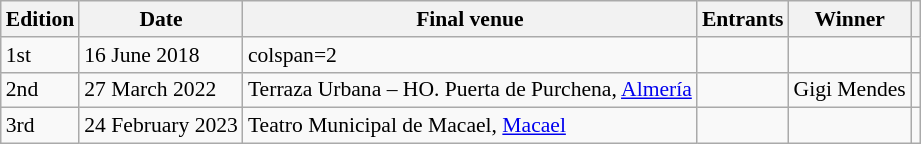<table class="wikitable defaultcenter col3left col4left" style="font-size: 90%">
<tr>
<th>Edition</th>
<th>Date</th>
<th>Final venue</th>
<th>Entrants</th>
<th>Winner</th>
<th></th>
</tr>
<tr>
<td>1st</td>
<td>16 June 2018</td>
<td>colspan=2 </td>
<td></td>
<td></td>
</tr>
<tr>
<td>2nd</td>
<td>27 March 2022</td>
<td>Terraza Urbana – HO. Puerta de Purchena, <a href='#'>Almería</a></td>
<td></td>
<td>Gigi Mendes</td>
<td></td>
</tr>
<tr>
<td>3rd</td>
<td>24 February 2023</td>
<td>Teatro Municipal de Macael, <a href='#'>Macael</a></td>
<td></td>
<td></td>
<td></td>
</tr>
</table>
